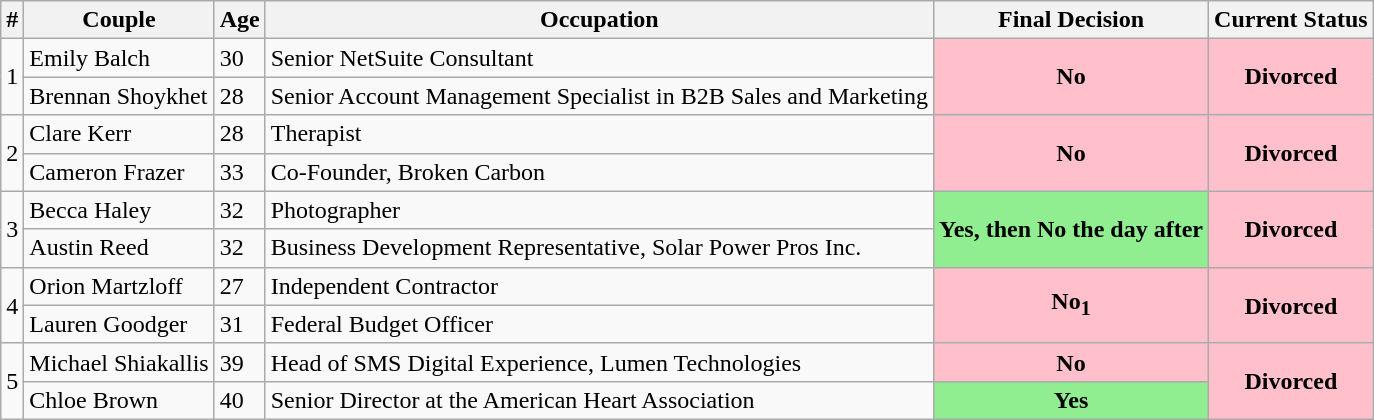<table class="wikitable">
<tr>
<th>#</th>
<th>Couple</th>
<th>Age</th>
<th>Occupation</th>
<th>Final Decision</th>
<th>Current Status</th>
</tr>
<tr>
<td rowspan="2">1</td>
<td>Emily Balch</td>
<td>30</td>
<td>Senior NetSuite Consultant</td>
<th rowspan="2" style="background:pink;">No</th>
<th rowspan="2" style="background:pink;">Divorced</th>
</tr>
<tr>
<td>Brennan Shoykhet</td>
<td>28</td>
<td>Senior Account Management Specialist in B2B Sales and Marketing</td>
</tr>
<tr>
<td rowspan="2">2</td>
<td>Clare Kerr </td>
<td>28</td>
<td>Therapist</td>
<th rowspan="2" style="background:pink;">No</th>
<th rowspan="2" style="background:pink;">Divorced</th>
</tr>
<tr>
<td>Cameron Frazer</td>
<td>33</td>
<td>Co-Founder, Broken Carbon</td>
</tr>
<tr>
<td rowspan="2">3</td>
<td>Becca Haley</td>
<td>32</td>
<td>Photographer</td>
<th rowspan="2" style="background:lightgreen;">Yes, then No the day after</th>
<th rowspan="2" style="background:pink;">Divorced</th>
</tr>
<tr>
<td>Austin Reed</td>
<td>32</td>
<td>Business Development Representative, Solar Power Pros Inc.</td>
</tr>
<tr>
<td rowspan="2">4</td>
<td>Orion Martzloff</td>
<td>27</td>
<td>Independent Contractor</td>
<th rowspan="2" style="background:pink;">No<sub>1</sub></th>
<th rowspan="2" style="background:pink;">Divorced</th>
</tr>
<tr>
<td>Lauren Goodger</td>
<td>31</td>
<td>Federal Budget Officer</td>
</tr>
<tr>
<td rowspan="2">5</td>
<td>Michael Shiakallis</td>
<td>39</td>
<td>Head of SMS Digital Experience, Lumen Technologies</td>
<th rowspan="1" style="background:pink;">No</th>
<th rowspan="2" style="background:pink;">Divorced</th>
</tr>
<tr>
<td>Chloe Brown</td>
<td>40</td>
<td>Senior Director at the American Heart Association</td>
<th rowspan="1" style="background:lightgreen;">Yes</th>
</tr>
</table>
